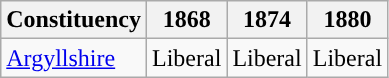<table class="wikitable">
<tr>
<th>Constituency</th>
<th>1868</th>
<th>1874</th>
<th>1880</th>
</tr>
<tr>
<td><a href='#'>Argyllshire</a></td>
<td>Liberal</td>
<td>Liberal</td>
<td>Liberal</td>
</tr>
</table>
